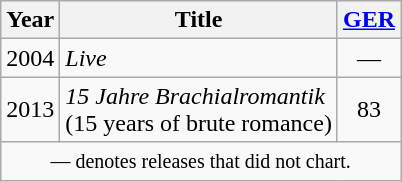<table class="wikitable">
<tr>
<th>Year</th>
<th>Title</th>
<th><a href='#'>GER</a></th>
</tr>
<tr>
<td>2004</td>
<td><em>Live</em></td>
<td align="center">—</td>
</tr>
<tr>
<td>2013</td>
<td><em>15 Jahre Brachialromantik</em><br>(15 years of brute romance)</td>
<td align="center">83</td>
</tr>
<tr>
<td colspan="3" align="center"><small>— denotes releases that did not chart.</small></td>
</tr>
</table>
